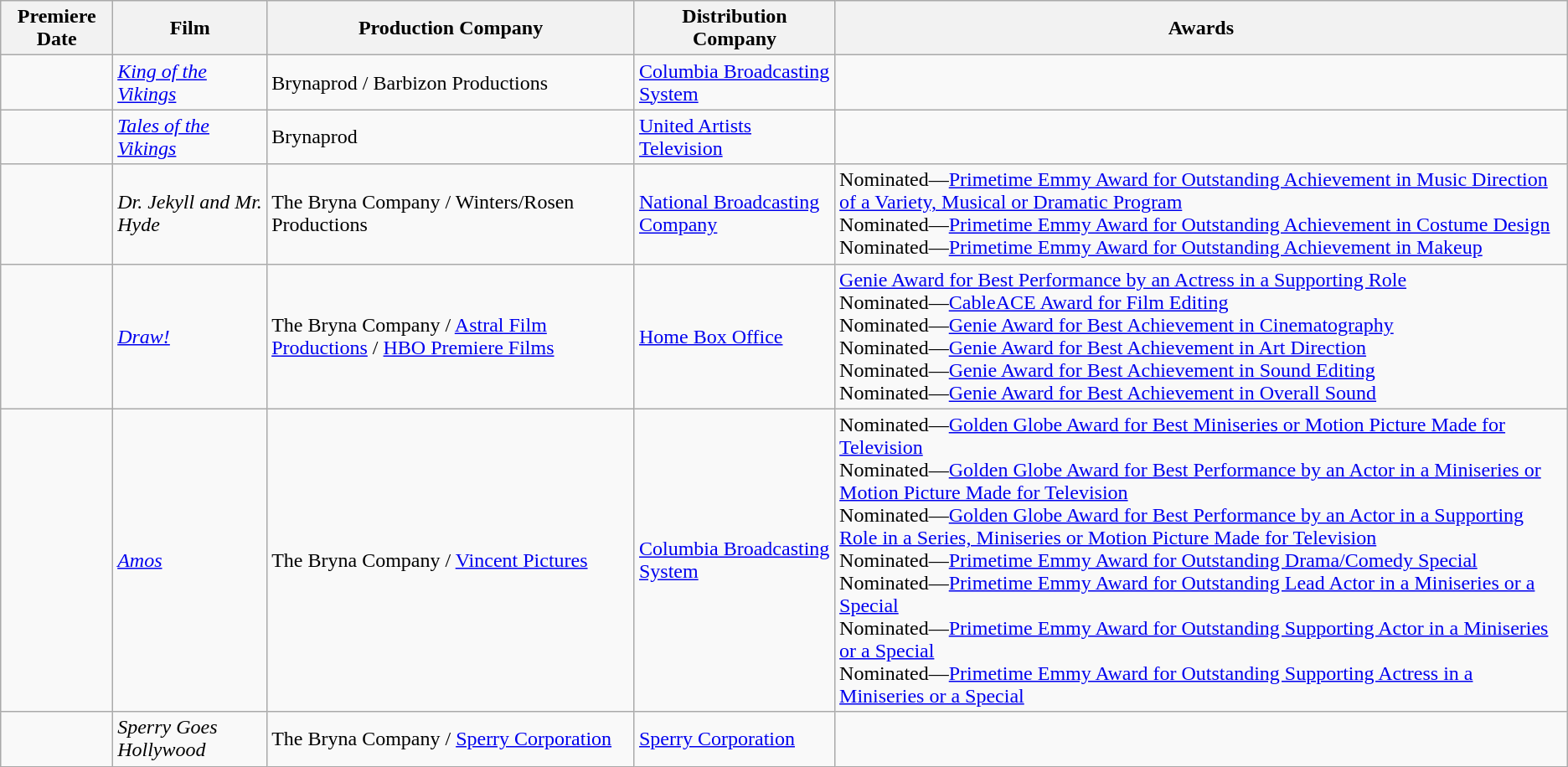<table class="wikitable sortable">
<tr>
<th>Premiere Date</th>
<th>Film</th>
<th>Production Company</th>
<th>Distribution Company</th>
<th class="unsortable">Awards</th>
</tr>
<tr>
<td></td>
<td><em><a href='#'>King of the Vikings</a></em></td>
<td>Brynaprod / Barbizon Productions</td>
<td><a href='#'>Columbia Broadcasting System</a></td>
<td></td>
</tr>
<tr>
<td></td>
<td><em><a href='#'>Tales of the Vikings</a></em></td>
<td>Brynaprod</td>
<td><a href='#'>United Artists Television</a></td>
<td></td>
</tr>
<tr>
<td></td>
<td><em>Dr. Jekyll and Mr. Hyde</em></td>
<td>The Bryna Company / Winters/Rosen Productions</td>
<td><a href='#'>National Broadcasting Company</a></td>
<td>Nominated—<a href='#'>Primetime Emmy Award for Outstanding Achievement in Music Direction of a Variety, Musical or Dramatic Program</a><br>Nominated—<a href='#'>Primetime Emmy Award for Outstanding Achievement in Costume Design</a><br>Nominated—<a href='#'>Primetime Emmy Award for Outstanding Achievement in Makeup</a></td>
</tr>
<tr>
<td></td>
<td><em><a href='#'>Draw!</a></em></td>
<td>The Bryna Company / <a href='#'>Astral Film Productions</a> / <a href='#'>HBO Premiere Films</a></td>
<td><a href='#'>Home Box Office</a></td>
<td><a href='#'>Genie Award for Best Performance by an Actress in a Supporting Role</a><br>Nominated—<a href='#'>CableACE Award for Film Editing</a><br>Nominated—<a href='#'>Genie Award for Best Achievement in Cinematography</a><br>Nominated—<a href='#'>Genie Award for Best Achievement in Art Direction</a><br>Nominated—<a href='#'>Genie Award for Best Achievement in Sound Editing</a><br>Nominated—<a href='#'>Genie Award for Best Achievement in Overall Sound</a></td>
</tr>
<tr>
<td></td>
<td><em><a href='#'>Amos</a></em></td>
<td>The Bryna Company / <a href='#'>Vincent Pictures</a></td>
<td><a href='#'>Columbia Broadcasting System</a></td>
<td>Nominated—<a href='#'>Golden Globe Award for Best Miniseries or Motion Picture Made for Television</a><br>Nominated—<a href='#'>Golden Globe Award for Best Performance by an Actor in a Miniseries or Motion Picture Made for Television</a><br>Nominated—<a href='#'>Golden Globe Award for Best Performance by an Actor in a Supporting Role in a Series, Miniseries or Motion Picture Made for Television</a><br>Nominated—<a href='#'>Primetime Emmy Award for Outstanding Drama/Comedy Special</a><br>Nominated—<a href='#'>Primetime Emmy Award for Outstanding Lead Actor in a Miniseries or a Special</a><br>Nominated—<a href='#'>Primetime Emmy Award for Outstanding Supporting Actor in a Miniseries or a Special</a><br>Nominated—<a href='#'>Primetime Emmy Award for Outstanding Supporting Actress in a Miniseries or a Special</a></td>
</tr>
<tr>
<td></td>
<td><em>Sperry Goes Hollywood</em></td>
<td>The Bryna Company / <a href='#'>Sperry Corporation</a></td>
<td><a href='#'>Sperry Corporation</a></td>
<td></td>
</tr>
</table>
